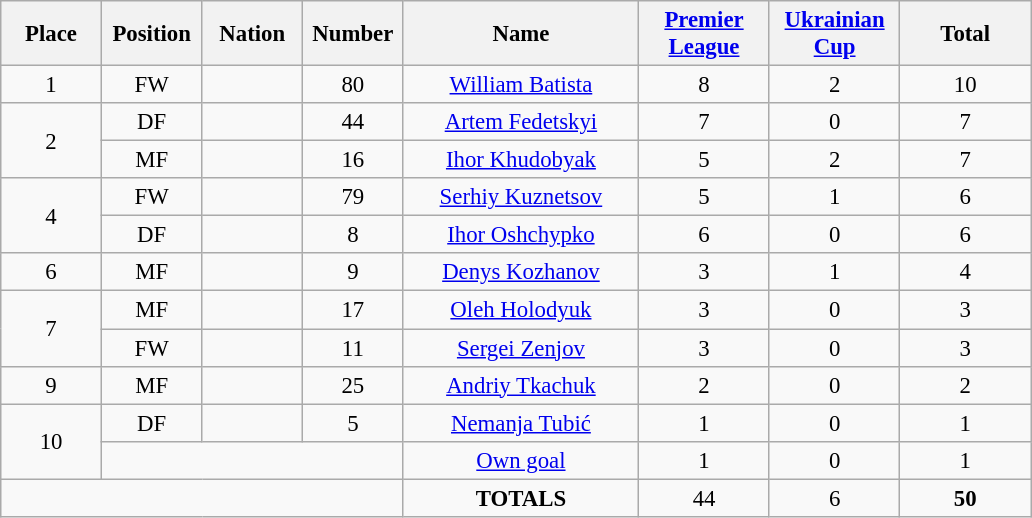<table class="wikitable" style="font-size: 95%; text-align: center;">
<tr>
<th width=60>Place</th>
<th width=60>Position</th>
<th width=60>Nation</th>
<th width=60>Number</th>
<th width=150>Name</th>
<th width=80><a href='#'>Premier League</a></th>
<th width=80><a href='#'>Ukrainian Cup</a></th>
<th width=80><strong>Total</strong></th>
</tr>
<tr>
<td>1</td>
<td>FW</td>
<td></td>
<td>80</td>
<td><a href='#'>William Batista</a></td>
<td>8</td>
<td>2</td>
<td>10</td>
</tr>
<tr>
<td rowspan="2">2</td>
<td>DF</td>
<td></td>
<td>44</td>
<td><a href='#'>Artem Fedetskyi</a></td>
<td>7</td>
<td>0</td>
<td>7</td>
</tr>
<tr>
<td>MF</td>
<td></td>
<td>16</td>
<td><a href='#'>Ihor Khudobyak</a></td>
<td>5</td>
<td>2</td>
<td>7</td>
</tr>
<tr>
<td rowspan="2">4</td>
<td>FW</td>
<td></td>
<td>79</td>
<td><a href='#'>Serhiy Kuznetsov</a></td>
<td>5</td>
<td>1</td>
<td>6</td>
</tr>
<tr>
<td>DF</td>
<td></td>
<td>8</td>
<td><a href='#'>Ihor Oshchypko</a></td>
<td>6</td>
<td>0</td>
<td>6</td>
</tr>
<tr>
<td>6</td>
<td>MF</td>
<td></td>
<td>9</td>
<td><a href='#'>Denys Kozhanov</a></td>
<td>3</td>
<td>1</td>
<td>4</td>
</tr>
<tr>
<td rowspan="2">7</td>
<td>MF</td>
<td></td>
<td>17</td>
<td><a href='#'>Oleh Holodyuk</a></td>
<td>3</td>
<td>0</td>
<td>3</td>
</tr>
<tr>
<td>FW</td>
<td></td>
<td>11</td>
<td><a href='#'>Sergei Zenjov</a></td>
<td>3</td>
<td>0</td>
<td>3</td>
</tr>
<tr>
<td>9</td>
<td>MF</td>
<td></td>
<td>25</td>
<td><a href='#'>Andriy Tkachuk</a></td>
<td>2</td>
<td>0</td>
<td>2</td>
</tr>
<tr>
<td rowspan="2">10</td>
<td>DF</td>
<td></td>
<td>5</td>
<td><a href='#'>Nemanja Tubić</a></td>
<td>1</td>
<td>0</td>
<td>1</td>
</tr>
<tr>
<td colspan="3"></td>
<td><a href='#'>Own goal</a></td>
<td>1</td>
<td>0</td>
<td>1</td>
</tr>
<tr>
<td colspan="4"></td>
<td><strong>TOTALS</strong></td>
<td>44</td>
<td>6</td>
<td><strong>50</strong></td>
</tr>
</table>
